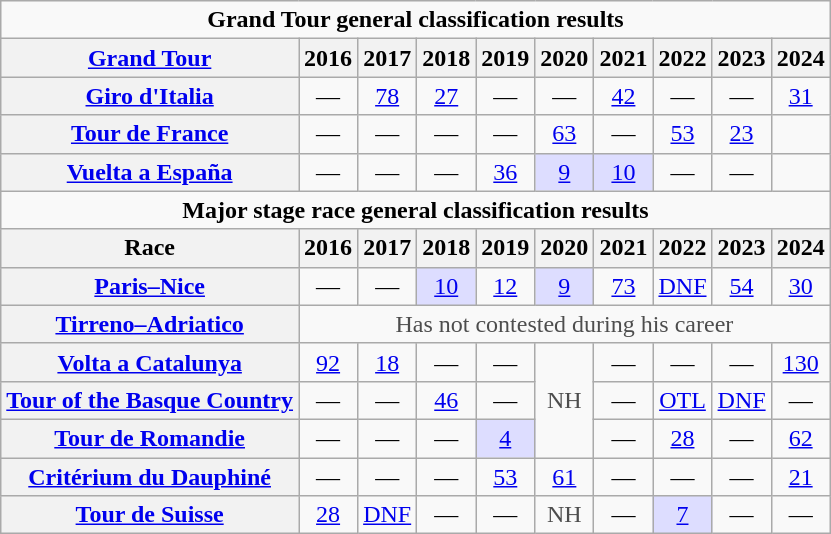<table class="wikitable plainrowheaders">
<tr>
<td colspan=10 align="center"><strong>Grand Tour general classification results</strong></td>
</tr>
<tr>
<th scope="col"><a href='#'>Grand Tour</a></th>
<th scope="col">2016</th>
<th scope="col">2017</th>
<th scope="col">2018</th>
<th scope="col">2019</th>
<th scope="col">2020</th>
<th scope="col">2021</th>
<th scope="col">2022</th>
<th scope="col">2023</th>
<th scope="col">2024</th>
</tr>
<tr style="text-align:center;">
<th scope="row"> <a href='#'>Giro d'Italia</a></th>
<td>—</td>
<td><a href='#'>78</a></td>
<td><a href='#'>27</a></td>
<td>—</td>
<td>—</td>
<td><a href='#'>42</a></td>
<td>—</td>
<td>—</td>
<td><a href='#'>31</a></td>
</tr>
<tr style="text-align:center;">
<th scope="row"> <a href='#'>Tour de France</a></th>
<td>—</td>
<td>—</td>
<td>—</td>
<td>—</td>
<td><a href='#'>63</a></td>
<td>—</td>
<td><a href='#'>53</a></td>
<td><a href='#'>23</a></td>
<td></td>
</tr>
<tr style="text-align:center;">
<th scope="row"> <a href='#'>Vuelta a España</a></th>
<td>—</td>
<td>—</td>
<td>—</td>
<td><a href='#'>36</a></td>
<td style="background:#ddf;"><a href='#'>9</a></td>
<td style="background:#ddf;"><a href='#'>10</a></td>
<td>—</td>
<td>—</td>
<td></td>
</tr>
<tr>
<td colspan=10 align="center"><strong>Major stage race general classification results</strong></td>
</tr>
<tr>
<th scope="col">Race</th>
<th scope="col">2016</th>
<th scope="col">2017</th>
<th scope="col">2018</th>
<th scope="col">2019</th>
<th scope="col">2020</th>
<th scope="col">2021</th>
<th scope="col">2022</th>
<th scope="col">2023</th>
<th scope="col">2024</th>
</tr>
<tr style="text-align:center;">
<th scope="row"> <a href='#'>Paris–Nice</a></th>
<td>—</td>
<td>—</td>
<td style="background:#ddf;"><a href='#'>10</a></td>
<td><a href='#'>12</a></td>
<td style="background:#ddf;"><a href='#'>9</a></td>
<td><a href='#'>73</a></td>
<td><a href='#'>DNF</a></td>
<td><a href='#'>54</a></td>
<td><a href='#'>30</a></td>
</tr>
<tr style="text-align:center;">
<th scope="row"> <a href='#'>Tirreno–Adriatico</a></th>
<td style="color:#4d4d4d;" colspan=9>Has not contested during his career</td>
</tr>
<tr style="text-align:center;">
<th scope="row"> <a href='#'>Volta a Catalunya</a></th>
<td><a href='#'>92</a></td>
<td><a href='#'>18</a></td>
<td>—</td>
<td>—</td>
<td style="color:#4d4d4d;" rowspan=3>NH</td>
<td>—</td>
<td>—</td>
<td>—</td>
<td><a href='#'>130</a></td>
</tr>
<tr style="text-align:center;">
<th scope="row"> <a href='#'>Tour of the Basque Country</a></th>
<td>—</td>
<td>—</td>
<td><a href='#'>46</a></td>
<td>—</td>
<td>—</td>
<td><a href='#'>OTL</a></td>
<td><a href='#'>DNF</a></td>
<td>—</td>
</tr>
<tr style="text-align:center;">
<th scope="row"> <a href='#'>Tour de Romandie</a></th>
<td>—</td>
<td>—</td>
<td>—</td>
<td style="background:#ddf;"><a href='#'>4</a></td>
<td>—</td>
<td><a href='#'>28</a></td>
<td>—</td>
<td><a href='#'>62</a></td>
</tr>
<tr style="text-align:center;">
<th scope="row"> <a href='#'>Critérium du Dauphiné</a></th>
<td>—</td>
<td>—</td>
<td>—</td>
<td><a href='#'>53</a></td>
<td><a href='#'>61</a></td>
<td>—</td>
<td>—</td>
<td>—</td>
<td><a href='#'>21</a></td>
</tr>
<tr style="text-align:center;">
<th scope="row"> <a href='#'>Tour de Suisse</a></th>
<td><a href='#'>28</a></td>
<td><a href='#'>DNF</a></td>
<td>—</td>
<td>—</td>
<td style="color:#4d4d4d;">NH</td>
<td>—</td>
<td style="background:#ddf;"><a href='#'>7</a></td>
<td>—</td>
<td>—</td>
</tr>
</table>
